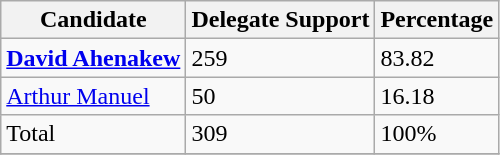<table class="wikitable">
<tr>
<th>Candidate</th>
<th>Delegate Support</th>
<th>Percentage</th>
</tr>
<tr>
<td><strong><a href='#'>David Ahenakew</a></strong></td>
<td>259</td>
<td>83.82</td>
</tr>
<tr>
<td><a href='#'>Arthur Manuel</a></td>
<td>50</td>
<td>16.18</td>
</tr>
<tr>
<td>Total</td>
<td>309</td>
<td>100%</td>
</tr>
<tr>
</tr>
</table>
